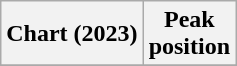<table class="wikitable plainrowheaders" style="text-align:center">
<tr>
<th scope="col">Chart (2023)</th>
<th scope="col">Peak<br>position</th>
</tr>
<tr>
</tr>
</table>
